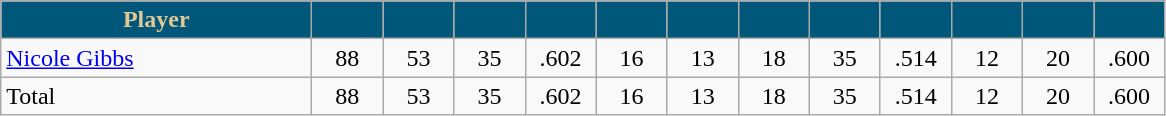<table class="wikitable" style="text-align:center">
<tr>
<th style="background:#015779; color:#E2C993" width="200px">Player</th>
<th style="background:#015779; color:#E2C993" width="40px"></th>
<th style="background:#015779; color:#E2C993" width="40px"></th>
<th style="background:#015779; color:#E2C993" width="40px"></th>
<th style="background:#015779; color:#E2C993" width="40px"></th>
<th style="background:#015779; color:#E2C993" width="40px"></th>
<th style="background:#015779; color:#E2C993" width="40px"></th>
<th style="background:#015779; color:#E2C993" width="40px"></th>
<th style="background:#015779; color:#E2C993" width="40px"></th>
<th style="background:#015779; color:#E2C993" width="40px"></th>
<th style="background:#015779; color:#E2C993" width="40px"></th>
<th style="background:#015779; color:#E2C993" width="40px"></th>
<th style="background:#015779; color:#E2C993" width="40px"></th>
</tr>
<tr>
<td style="text-align:left"><a href='#'>Nicole Gibbs</a></td>
<td>88</td>
<td>53</td>
<td>35</td>
<td>.602</td>
<td>16</td>
<td>13</td>
<td>18</td>
<td>35</td>
<td>.514</td>
<td>12</td>
<td>20</td>
<td>.600</td>
</tr>
<tr>
<td style="text-align:left">Total</td>
<td>88</td>
<td>53</td>
<td>35</td>
<td>.602</td>
<td>16</td>
<td>13</td>
<td>18</td>
<td>35</td>
<td>.514</td>
<td>12</td>
<td>20</td>
<td>.600</td>
</tr>
</table>
